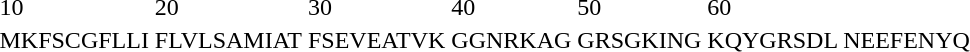<table>
<tr>
<td>10</td>
<td>20</td>
<td>30</td>
<td>40</td>
<td>50</td>
<td>60</td>
</tr>
<tr>
<td>MKFSCGFLLI</td>
<td>FLVLSAMIAT</td>
<td>FSEVEATVK</td>
<td>GGNRKAG</td>
<td>GRSGKING</td>
<td>KQYGRSDL NEEFENYQ</td>
</tr>
</table>
